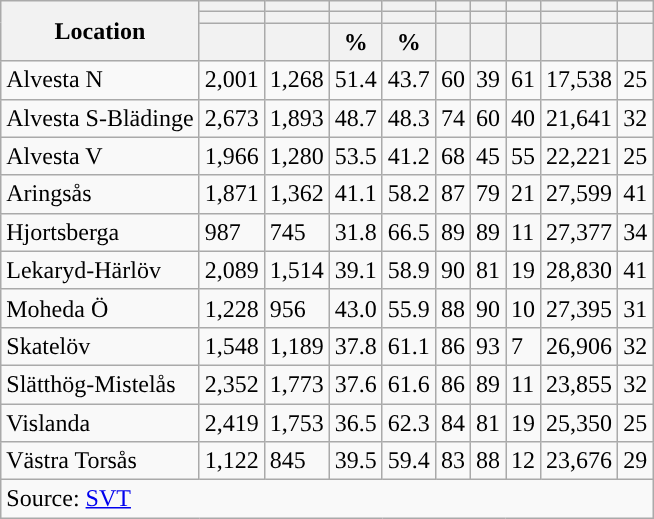<table role="presentation" class="wikitable sortable mw-collapsible">
<tr>
<th rowspan="3">Location</th>
<th></th>
<th></th>
<th></th>
<th></th>
<th></th>
<th></th>
<th></th>
<th></th>
<th></th>
</tr>
<tr>
<th></th>
<th></th>
<th style="background:"></th>
<th style="background:"></th>
<th></th>
<th></th>
<th></th>
<th></th>
<th></th>
</tr>
<tr>
<th data-sort-type="number"></th>
<th data-sort-type="number"></th>
<th data-sort-type="number">%</th>
<th data-sort-type="number">%</th>
<th data-sort-type="number"></th>
<th data-sort-type="number"></th>
<th data-sort-type="number"></th>
<th data-sort-type="number"></th>
<th data-sort-type="number"></th>
</tr>
<tr>
<td align="left">Alvesta N</td>
<td>2,001</td>
<td>1,268</td>
<td>51.4</td>
<td>43.7</td>
<td>60</td>
<td>39</td>
<td>61</td>
<td>17,538</td>
<td>25</td>
</tr>
<tr>
<td align="left">Alvesta S-Blädinge</td>
<td>2,673</td>
<td>1,893</td>
<td>48.7</td>
<td>48.3</td>
<td>74</td>
<td>60</td>
<td>40</td>
<td>21,641</td>
<td>32</td>
</tr>
<tr>
<td align="left">Alvesta V</td>
<td>1,966</td>
<td>1,280</td>
<td>53.5</td>
<td>41.2</td>
<td>68</td>
<td>45</td>
<td>55</td>
<td>22,221</td>
<td>25</td>
</tr>
<tr>
<td align="left">Aringsås</td>
<td>1,871</td>
<td>1,362</td>
<td>41.1</td>
<td>58.2</td>
<td>87</td>
<td>79</td>
<td>21</td>
<td>27,599</td>
<td>41</td>
</tr>
<tr>
<td align="left">Hjortsberga</td>
<td>987</td>
<td>745</td>
<td>31.8</td>
<td>66.5</td>
<td>89</td>
<td>89</td>
<td>11</td>
<td>27,377</td>
<td>34</td>
</tr>
<tr>
<td align="left">Lekaryd-Härlöv</td>
<td>2,089</td>
<td>1,514</td>
<td>39.1</td>
<td>58.9</td>
<td>90</td>
<td>81</td>
<td>19</td>
<td>28,830</td>
<td>41</td>
</tr>
<tr>
<td align="left">Moheda Ö</td>
<td>1,228</td>
<td>956</td>
<td>43.0</td>
<td>55.9</td>
<td>88</td>
<td>90</td>
<td>10</td>
<td>27,395</td>
<td>31</td>
</tr>
<tr>
<td align="left">Skatelöv</td>
<td>1,548</td>
<td>1,189</td>
<td>37.8</td>
<td>61.1</td>
<td>86</td>
<td>93</td>
<td>7</td>
<td>26,906</td>
<td>32</td>
</tr>
<tr>
<td align="left">Slätthög-Mistelås</td>
<td>2,352</td>
<td>1,773</td>
<td>37.6</td>
<td>61.6</td>
<td>86</td>
<td>89</td>
<td>11</td>
<td>23,855</td>
<td>32</td>
</tr>
<tr>
<td align="left">Vislanda</td>
<td>2,419</td>
<td>1,753</td>
<td>36.5</td>
<td>62.3</td>
<td>84</td>
<td>81</td>
<td>19</td>
<td>25,350</td>
<td>25</td>
</tr>
<tr>
<td align="left">Västra Torsås</td>
<td>1,122</td>
<td>845</td>
<td>39.5</td>
<td>59.4</td>
<td>83</td>
<td>88</td>
<td>12</td>
<td>23,676</td>
<td>29</td>
</tr>
<tr>
<td colspan="10" align="left">Source: <a href='#'>SVT</a></td>
</tr>
</table>
